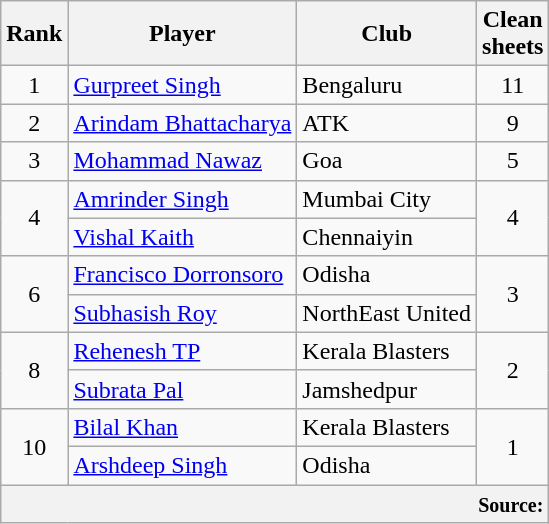<table class="wikitable" style="text-align:center">
<tr>
<th>Rank</th>
<th>Player</th>
<th>Club</th>
<th>Clean<br>sheets</th>
</tr>
<tr>
<td>1</td>
<td align="left"> <a href='#'>Gurpreet Singh</a></td>
<td align="left">Bengaluru</td>
<td>11</td>
</tr>
<tr>
<td>2</td>
<td align="left"> <a href='#'>Arindam Bhattacharya</a></td>
<td align="left">ATK</td>
<td>9</td>
</tr>
<tr>
<td>3</td>
<td align="left"> <a href='#'>Mohammad Nawaz</a></td>
<td align="left">Goa</td>
<td>5</td>
</tr>
<tr>
<td rowspan="2">4</td>
<td align="left"> <a href='#'>Amrinder Singh</a></td>
<td align="left">Mumbai City</td>
<td rowspan="2">4</td>
</tr>
<tr>
<td align="left"> <a href='#'>Vishal Kaith</a></td>
<td align="left">Chennaiyin</td>
</tr>
<tr>
<td rowspan="2">6</td>
<td align="left"> <a href='#'>Francisco Dorronsoro</a></td>
<td align="left">Odisha</td>
<td rowspan="2">3</td>
</tr>
<tr>
<td align="left"> <a href='#'>Subhasish Roy</a></td>
<td align="left">NorthEast United</td>
</tr>
<tr>
<td rowspan="2">8</td>
<td align="left"> <a href='#'>Rehenesh TP</a></td>
<td align="left">Kerala Blasters</td>
<td rowspan="2">2</td>
</tr>
<tr>
<td align="left"> <a href='#'>Subrata Pal</a></td>
<td align="left">Jamshedpur</td>
</tr>
<tr>
<td rowspan="2">10</td>
<td align="left"> <a href='#'>Bilal Khan</a></td>
<td align="left">Kerala Blasters</td>
<td rowspan="2">1</td>
</tr>
<tr>
<td align="left"> <a href='#'>Arshdeep Singh</a></td>
<td align="left">Odisha</td>
</tr>
<tr>
<th colspan="4" style="text-align:right;"><small>Source:</small></th>
</tr>
</table>
